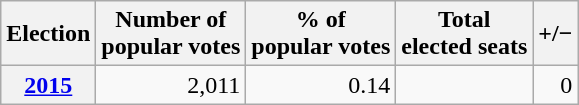<table class="wikitable" style="text-align: right;">
<tr align=center>
<th>Election</th>
<th>Number of<br>popular votes</th>
<th>% of<br>popular votes</th>
<th>Total<br>elected seats</th>
<th>+/−</th>
</tr>
<tr>
<th><a href='#'>2015</a></th>
<td>2,011</td>
<td>0.14</td>
<td></td>
<td>0</td>
</tr>
</table>
